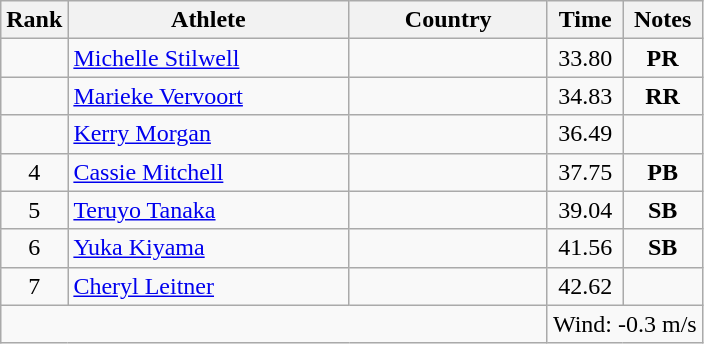<table class="wikitable sortable" style="text-align:center">
<tr>
<th>Rank</th>
<th style="width:180px">Athlete</th>
<th style="width:125px">Country</th>
<th>Time</th>
<th>Notes</th>
</tr>
<tr>
<td></td>
<td style="text-align:left;"><a href='#'>Michelle Stilwell</a></td>
<td style="text-align:left;"></td>
<td>33.80</td>
<td><strong>PR</strong></td>
</tr>
<tr>
<td></td>
<td style="text-align:left;"><a href='#'>Marieke Vervoort</a></td>
<td style="text-align:left;"></td>
<td>34.83</td>
<td><strong>RR</strong></td>
</tr>
<tr>
<td></td>
<td style="text-align:left;"><a href='#'>Kerry Morgan</a></td>
<td style="text-align:left;"></td>
<td>36.49</td>
<td></td>
</tr>
<tr>
<td>4</td>
<td style="text-align:left;"><a href='#'>Cassie Mitchell</a></td>
<td style="text-align:left;"></td>
<td>37.75</td>
<td><strong>PB</strong></td>
</tr>
<tr>
<td>5</td>
<td style="text-align:left;"><a href='#'>Teruyo Tanaka</a></td>
<td style="text-align:left;"></td>
<td>39.04</td>
<td><strong>SB</strong></td>
</tr>
<tr>
<td>6</td>
<td style="text-align:left;"><a href='#'>Yuka Kiyama</a></td>
<td style="text-align:left;"></td>
<td>41.56</td>
<td><strong>SB</strong></td>
</tr>
<tr>
<td>7</td>
<td style="text-align:left;"><a href='#'>Cheryl Leitner</a></td>
<td style="text-align:left;"></td>
<td>42.62</td>
<td></td>
</tr>
<tr class="sortbottom">
<td colspan="3"></td>
<td colspan="2">Wind: -0.3 m/s</td>
</tr>
</table>
